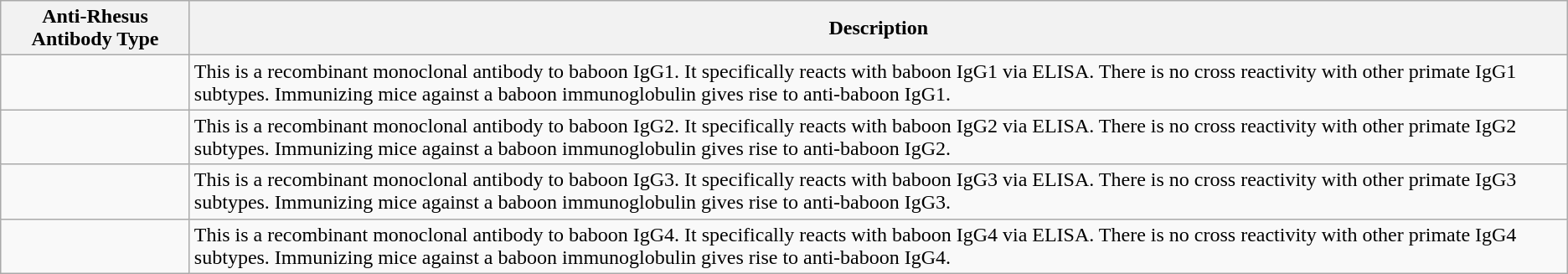<table class="wikitable">
<tr>
<th><strong>Anti-Rhesus Antibody Type</strong></th>
<th><strong>Description</strong></th>
</tr>
<tr>
<td></td>
<td>This is a recombinant monoclonal antibody to baboon IgG1. It specifically reacts with baboon IgG1 via ELISA. There is no cross reactivity with other primate IgG1 subtypes. Immunizing mice against a baboon immunoglobulin gives rise to anti-baboon IgG1.</td>
</tr>
<tr>
<td></td>
<td>This is a recombinant monoclonal antibody to baboon IgG2. It specifically reacts with baboon IgG2 via ELISA. There is no cross reactivity with other primate IgG2 subtypes. Immunizing mice against a baboon immunoglobulin gives rise to anti-baboon IgG2.</td>
</tr>
<tr>
<td></td>
<td>This is a recombinant monoclonal antibody to baboon IgG3. It specifically reacts with baboon IgG3 via ELISA. There is no cross reactivity with other primate IgG3 subtypes. Immunizing mice against a baboon immunoglobulin gives rise to anti-baboon IgG3.</td>
</tr>
<tr>
<td></td>
<td>This is a recombinant monoclonal antibody to baboon IgG4. It specifically reacts with baboon IgG4 via ELISA. There is no cross reactivity with other primate IgG4 subtypes. Immunizing mice against a baboon immunoglobulin gives rise to anti-baboon IgG4.</td>
</tr>
</table>
